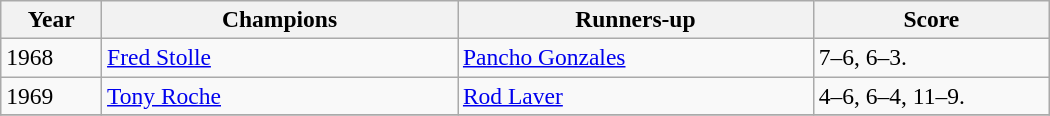<table class="wikitable" style="font-size:98%;">
<tr>
<th style="width:60px;">Year</th>
<th style="width:230px;">Champions</th>
<th style="width:230px;">Runners-up</th>
<th style="width:150px;">Score</th>
</tr>
<tr>
<td>1968</td>
<td> <a href='#'>Fred Stolle</a></td>
<td> <a href='#'>Pancho Gonzales</a></td>
<td>7–6, 6–3.</td>
</tr>
<tr>
<td>1969</td>
<td> <a href='#'>Tony Roche</a></td>
<td> <a href='#'>Rod Laver</a></td>
<td>4–6, 6–4, 11–9.</td>
</tr>
<tr>
</tr>
</table>
